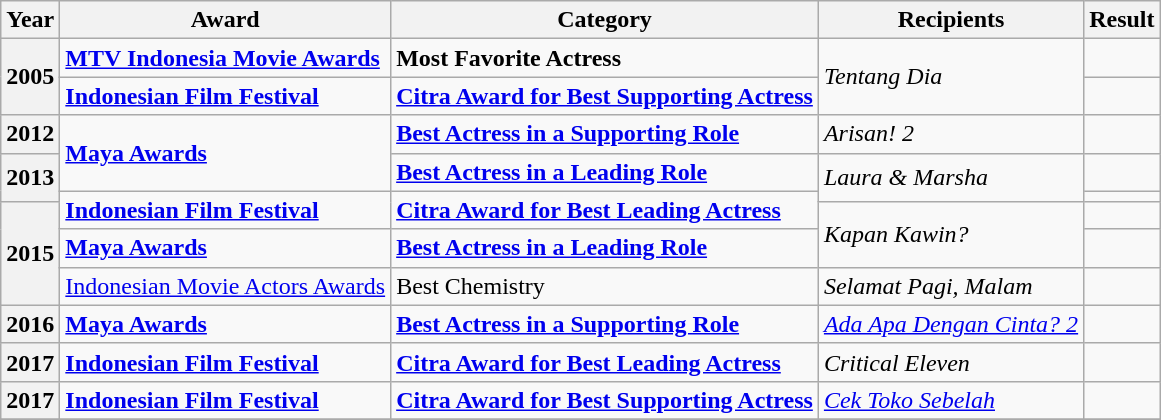<table class="wikitable">
<tr>
<th>Year</th>
<th>Award</th>
<th>Category</th>
<th>Recipients</th>
<th>Result</th>
</tr>
<tr>
<th rowspan="2">2005</th>
<td><strong><a href='#'>MTV Indonesia Movie Awards</a></strong></td>
<td><strong>Most Favorite Actress</strong></td>
<td rowspan="2"><em>Tentang Dia</em></td>
<td></td>
</tr>
<tr>
<td><strong><a href='#'>Indonesian Film Festival</a></strong></td>
<td><strong><a href='#'>Citra Award for Best Supporting Actress</a></strong></td>
<td></td>
</tr>
<tr>
<th>2012</th>
<td rowspan="2"><strong><a href='#'>Maya Awards</a></strong></td>
<td><strong><a href='#'>Best Actress in a Supporting Role</a></strong></td>
<td><em>Arisan! 2</em></td>
<td></td>
</tr>
<tr>
<th rowspan="2">2013</th>
<td><strong><a href='#'>Best Actress in a Leading Role</a></strong></td>
<td rowspan="2"><em>Laura & Marsha</em></td>
<td></td>
</tr>
<tr>
<td rowspan="2"><strong><a href='#'>Indonesian Film Festival</a></strong></td>
<td rowspan="2"><strong><a href='#'>Citra Award for Best Leading Actress</a></strong></td>
<td></td>
</tr>
<tr>
<th rowspan="3">2015</th>
<td rowspan="2"><em>Kapan Kawin?</em></td>
<td></td>
</tr>
<tr>
<td><strong><a href='#'>Maya Awards</a></strong></td>
<td><strong><a href='#'>Best Actress in a Leading Role</a></strong></td>
<td></td>
</tr>
<tr>
<td><a href='#'>Indonesian Movie Actors Awards</a></td>
<td>Best Chemistry</td>
<td><em>Selamat Pagi, Malam</em></td>
<td></td>
</tr>
<tr>
<th>2016</th>
<td><strong><a href='#'>Maya Awards</a></strong></td>
<td><strong><a href='#'>Best Actress in a Supporting Role</a></strong></td>
<td><em><a href='#'>Ada Apa Dengan Cinta? 2</a></em></td>
<td></td>
</tr>
<tr>
<th>2017</th>
<td><strong><a href='#'>Indonesian Film Festival</a></strong></td>
<td><strong><a href='#'>Citra Award for Best Leading Actress</a></strong></td>
<td><em>Critical Eleven</em></td>
<td></td>
</tr>
<tr>
<th>2017</th>
<td><strong><a href='#'>Indonesian Film Festival</a></strong></td>
<td><strong><a href='#'>Citra Award for Best Supporting Actress</a></strong></td>
<td><em><a href='#'>Cek Toko Sebelah</a></em></td>
<td></td>
</tr>
<tr>
</tr>
</table>
